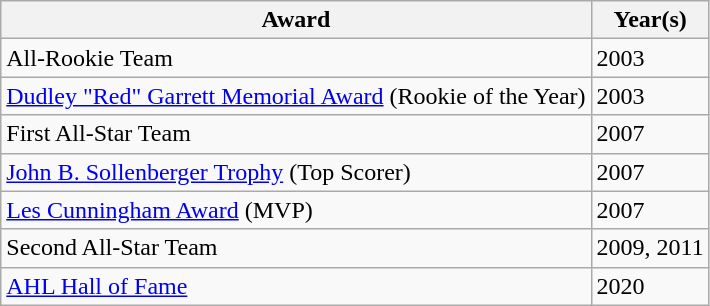<table class="wikitable">
<tr>
<th>Award</th>
<th>Year(s)</th>
</tr>
<tr>
<td>All-Rookie Team</td>
<td>2003</td>
</tr>
<tr>
<td><a href='#'>Dudley "Red" Garrett Memorial Award</a> (Rookie of the Year)</td>
<td>2003</td>
</tr>
<tr>
<td>First All-Star Team</td>
<td>2007</td>
</tr>
<tr>
<td><a href='#'>John B. Sollenberger Trophy</a> (Top Scorer)</td>
<td>2007</td>
</tr>
<tr>
<td><a href='#'>Les Cunningham Award</a> (MVP)</td>
<td>2007</td>
</tr>
<tr>
<td>Second All-Star Team</td>
<td>2009, 2011</td>
</tr>
<tr>
<td><a href='#'>AHL Hall of Fame</a></td>
<td>2020</td>
</tr>
</table>
